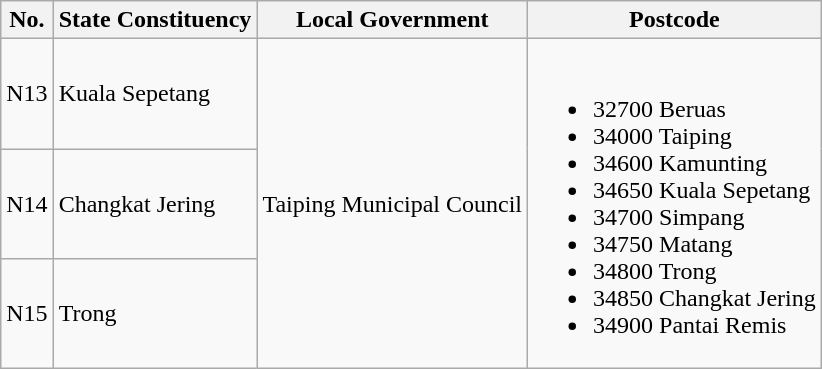<table class="wikitable">
<tr>
<th>No.</th>
<th>State Constituency</th>
<th>Local Government</th>
<th>Postcode</th>
</tr>
<tr>
<td>N13</td>
<td>Kuala Sepetang</td>
<td rowspan="3">Taiping Municipal Council</td>
<td rowspan="3"><br><ul><li>32700 Beruas</li><li>34000 Taiping</li><li>34600 Kamunting</li><li>34650 Kuala Sepetang</li><li>34700 Simpang</li><li>34750 Matang</li><li>34800 Trong</li><li>34850 Changkat Jering</li><li>34900 Pantai Remis</li></ul></td>
</tr>
<tr>
<td>N14</td>
<td>Changkat Jering</td>
</tr>
<tr>
<td>N15</td>
<td>Trong</td>
</tr>
</table>
